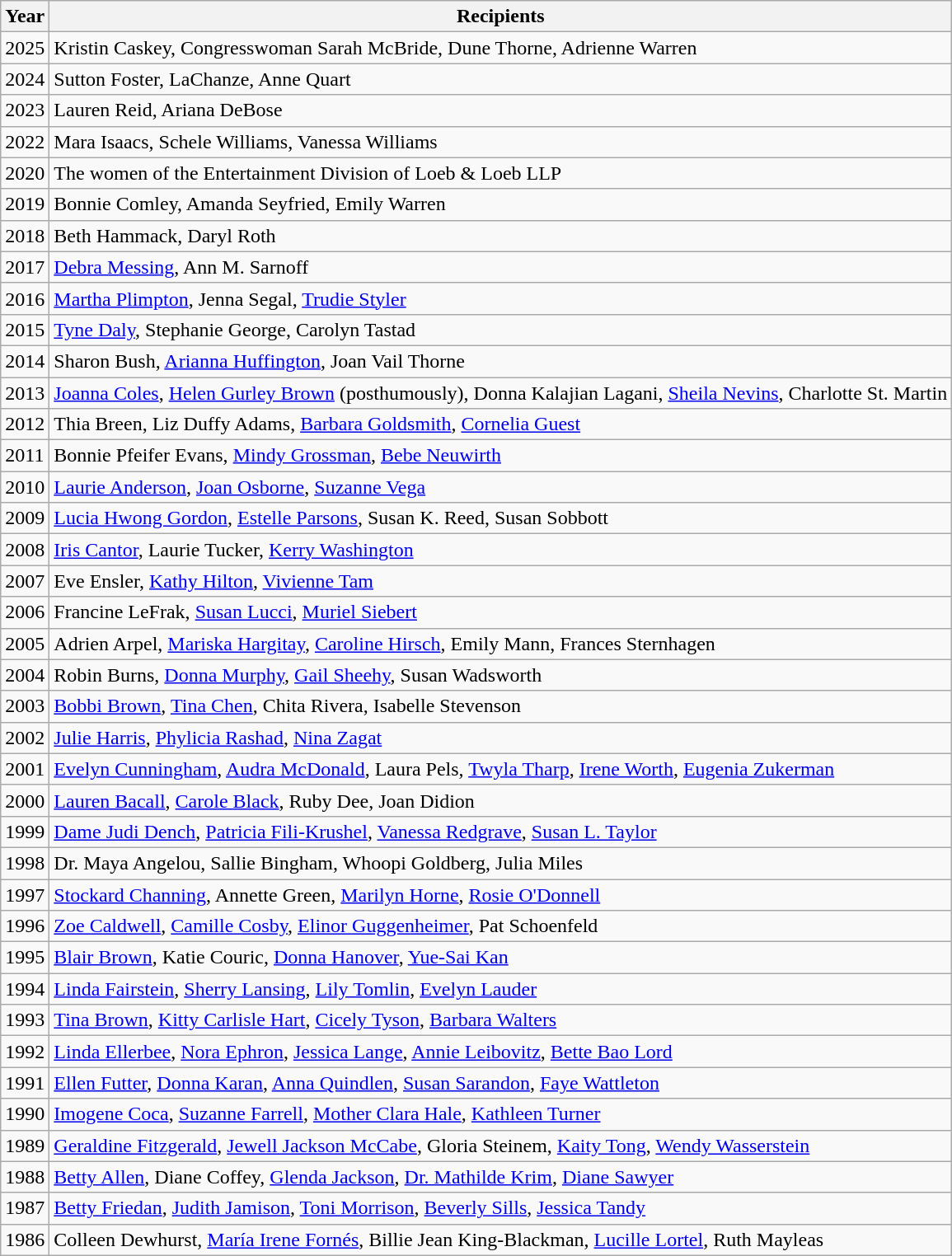<table class="wikitable mw-collapsible">
<tr>
<th>Year</th>
<th>Recipients</th>
</tr>
<tr>
<td>2025</td>
<td>Kristin Caskey, Congresswoman Sarah McBride, Dune Thorne, Adrienne Warren</td>
</tr>
<tr>
<td>2024</td>
<td>Sutton Foster, LaChanze, Anne Quart</td>
</tr>
<tr>
<td>2023</td>
<td>Lauren Reid, Ariana DeBose</td>
</tr>
<tr>
<td>2022</td>
<td>Mara Isaacs, Schele Williams, Vanessa Williams</td>
</tr>
<tr>
<td>2020</td>
<td>The women of the Entertainment Division of Loeb & Loeb LLP</td>
</tr>
<tr>
<td>2019</td>
<td>Bonnie Comley, Amanda Seyfried, Emily Warren</td>
</tr>
<tr>
<td>2018</td>
<td>Beth Hammack, Daryl Roth</td>
</tr>
<tr>
<td>2017</td>
<td><a href='#'>Debra Messing</a>, Ann M. Sarnoff</td>
</tr>
<tr>
<td>2016</td>
<td><a href='#'>Martha Plimpton</a>, Jenna Segal, <a href='#'>Trudie Styler</a></td>
</tr>
<tr>
<td>2015</td>
<td><a href='#'>Tyne Daly</a>, Stephanie George, Carolyn Tastad</td>
</tr>
<tr>
<td>2014</td>
<td>Sharon Bush, <a href='#'>Arianna Huffington</a>, Joan Vail Thorne</td>
</tr>
<tr>
<td>2013</td>
<td><a href='#'>Joanna Coles</a>, <a href='#'>Helen Gurley Brown</a> (posthumously), Donna Kalajian Lagani, <a href='#'>Sheila Nevins</a>, Charlotte St. Martin</td>
</tr>
<tr>
<td>2012</td>
<td>Thia Breen, Liz Duffy Adams, <a href='#'>Barbara Goldsmith</a>, <a href='#'>Cornelia Guest</a></td>
</tr>
<tr>
<td>2011</td>
<td>Bonnie Pfeifer Evans, <a href='#'>Mindy Grossman</a>, <a href='#'>Bebe Neuwirth</a></td>
</tr>
<tr>
<td>2010</td>
<td><a href='#'>Laurie Anderson</a>, <a href='#'>Joan Osborne</a>, <a href='#'>Suzanne Vega</a></td>
</tr>
<tr>
<td>2009</td>
<td><a href='#'>Lucia Hwong Gordon</a>, <a href='#'>Estelle Parsons</a>, Susan K. Reed, Susan Sobbott</td>
</tr>
<tr>
<td>2008</td>
<td><a href='#'>Iris Cantor</a>, Laurie Tucker, <a href='#'>Kerry Washington</a></td>
</tr>
<tr>
<td>2007</td>
<td>Eve Ensler, <a href='#'>Kathy Hilton</a>, <a href='#'>Vivienne Tam</a></td>
</tr>
<tr>
<td>2006</td>
<td>Francine LeFrak, <a href='#'>Susan Lucci</a>, <a href='#'>Muriel Siebert</a></td>
</tr>
<tr>
<td>2005</td>
<td>Adrien Arpel, <a href='#'>Mariska Hargitay</a>, <a href='#'>Caroline Hirsch</a>, Emily Mann, Frances Sternhagen</td>
</tr>
<tr>
<td>2004</td>
<td>Robin Burns, <a href='#'>Donna Murphy</a>, <a href='#'>Gail Sheehy</a>, Susan Wadsworth</td>
</tr>
<tr>
<td>2003</td>
<td><a href='#'>Bobbi Brown</a>, <a href='#'>Tina Chen</a>, Chita Rivera, Isabelle Stevenson</td>
</tr>
<tr>
<td>2002</td>
<td><a href='#'>Julie Harris</a>, <a href='#'>Phylicia Rashad</a>, <a href='#'>Nina Zagat</a></td>
</tr>
<tr>
<td>2001</td>
<td><a href='#'>Evelyn Cunningham</a>, <a href='#'>Audra McDonald</a>, Laura Pels, <a href='#'>Twyla Tharp</a>, <a href='#'>Irene Worth</a>, <a href='#'>Eugenia Zukerman</a></td>
</tr>
<tr>
<td>2000</td>
<td><a href='#'>Lauren Bacall</a>, <a href='#'>Carole Black</a>, Ruby Dee, Joan Didion</td>
</tr>
<tr>
<td>1999</td>
<td><a href='#'>Dame Judi Dench</a>, <a href='#'>Patricia Fili-Krushel</a>, <a href='#'>Vanessa Redgrave</a>, <a href='#'>Susan L. Taylor</a></td>
</tr>
<tr>
<td>1998</td>
<td>Dr. Maya Angelou, Sallie Bingham, Whoopi Goldberg, Julia Miles</td>
</tr>
<tr>
<td>1997</td>
<td><a href='#'>Stockard Channing</a>, Annette Green, <a href='#'>Marilyn Horne</a>, <a href='#'>Rosie O'Donnell</a></td>
</tr>
<tr>
<td>1996</td>
<td><a href='#'>Zoe Caldwell</a>, <a href='#'>Camille Cosby</a>, <a href='#'>Elinor Guggenheimer</a>, Pat Schoenfeld</td>
</tr>
<tr>
<td>1995</td>
<td><a href='#'>Blair Brown</a>, Katie Couric, <a href='#'>Donna Hanover</a>, <a href='#'>Yue-Sai Kan</a></td>
</tr>
<tr>
<td>1994</td>
<td><a href='#'>Linda Fairstein</a>, <a href='#'>Sherry Lansing</a>, <a href='#'>Lily Tomlin</a>, <a href='#'>Evelyn Lauder</a></td>
</tr>
<tr>
<td>1993</td>
<td><a href='#'>Tina Brown</a>, <a href='#'>Kitty Carlisle Hart</a>, <a href='#'>Cicely Tyson</a>, <a href='#'>Barbara Walters</a></td>
</tr>
<tr>
<td>1992</td>
<td><a href='#'>Linda Ellerbee</a>, <a href='#'>Nora Ephron</a>, <a href='#'>Jessica Lange</a>, <a href='#'>Annie Leibovitz</a>, <a href='#'>Bette Bao Lord</a></td>
</tr>
<tr>
<td>1991</td>
<td><a href='#'>Ellen Futter</a>, <a href='#'>Donna Karan</a>, <a href='#'>Anna Quindlen</a>, <a href='#'>Susan Sarandon</a>, <a href='#'>Faye Wattleton</a></td>
</tr>
<tr>
<td>1990</td>
<td><a href='#'>Imogene Coca</a>, <a href='#'>Suzanne Farrell</a>, <a href='#'>Mother Clara Hale</a>, <a href='#'>Kathleen Turner</a></td>
</tr>
<tr>
<td>1989</td>
<td><a href='#'>Geraldine Fitzgerald</a>, <a href='#'>Jewell Jackson McCabe</a>, Gloria Steinem, <a href='#'>Kaity Tong</a>, <a href='#'>Wendy Wasserstein</a></td>
</tr>
<tr>
<td>1988</td>
<td><a href='#'>Betty Allen</a>, Diane Coffey, <a href='#'>Glenda Jackson</a>, <a href='#'>Dr. Mathilde Krim</a>, <a href='#'>Diane Sawyer</a></td>
</tr>
<tr>
<td>1987</td>
<td><a href='#'>Betty Friedan</a>, <a href='#'>Judith Jamison</a>, <a href='#'>Toni Morrison</a>, <a href='#'>Beverly Sills</a>, <a href='#'>Jessica Tandy</a></td>
</tr>
<tr>
<td>1986</td>
<td>Colleen Dewhurst, <a href='#'>María Irene Fornés</a>, Billie Jean King-Blackman, <a href='#'>Lucille Lortel</a>, Ruth Mayleas</td>
</tr>
</table>
